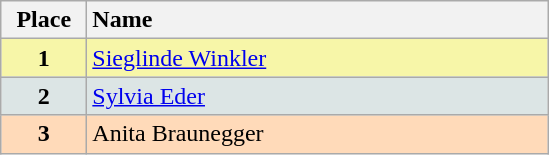<table class="wikitable" style="text-align:center">
<tr>
<th width="50">Place</th>
<th width="300" style="text-align:left">Name</th>
</tr>
<tr bgcolor="#F7F6A8">
<td><strong>1</strong></td>
<td align="left"><a href='#'>Sieglinde Winkler</a></td>
</tr>
<tr bgcolor="#DCE5E5">
<td><strong>2</strong></td>
<td align="left"><a href='#'>Sylvia Eder</a></td>
</tr>
<tr bgcolor="#FFDAB9">
<td><strong>3</strong></td>
<td align="left">Anita Braunegger</td>
</tr>
</table>
